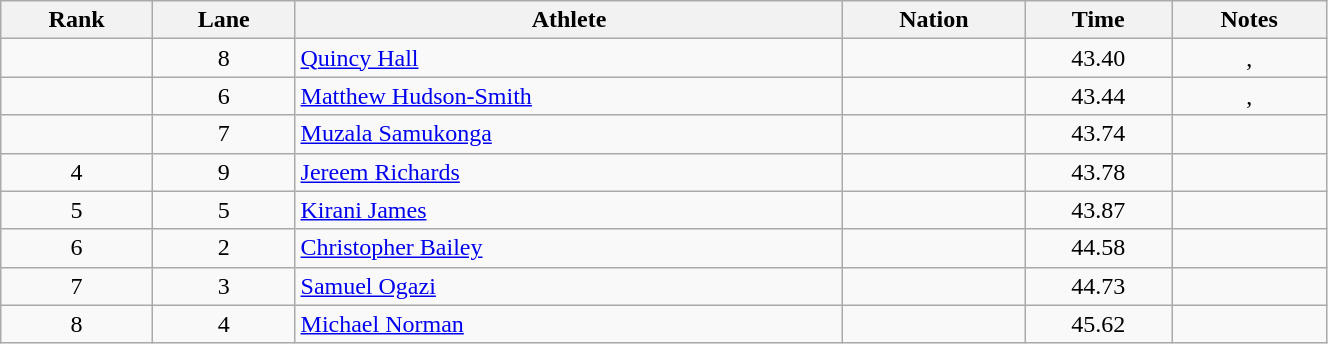<table class="wikitable sortable" style="text-align:center;width: 70%;">
<tr>
<th>Rank</th>
<th>Lane</th>
<th>Athlete</th>
<th>Nation</th>
<th>Time</th>
<th>Notes</th>
</tr>
<tr>
<td></td>
<td>8</td>
<td align=left><a href='#'>Quincy Hall</a></td>
<td align=left></td>
<td>43.40</td>
<td>, </td>
</tr>
<tr>
<td></td>
<td>6</td>
<td align=left><a href='#'>Matthew Hudson-Smith</a></td>
<td align=left></td>
<td>43.44</td>
<td>, </td>
</tr>
<tr>
<td></td>
<td>7</td>
<td align=left><a href='#'>Muzala Samukonga</a></td>
<td align=left></td>
<td>43.74</td>
<td></td>
</tr>
<tr>
<td>4</td>
<td>9</td>
<td align=left><a href='#'>Jereem Richards</a></td>
<td align=left></td>
<td>43.78</td>
<td></td>
</tr>
<tr>
<td>5</td>
<td>5</td>
<td align=left><a href='#'>Kirani James</a></td>
<td align=left></td>
<td>43.87</td>
<td></td>
</tr>
<tr>
<td>6</td>
<td>2</td>
<td align=left><a href='#'>Christopher Bailey</a></td>
<td align=left></td>
<td>44.58</td>
<td></td>
</tr>
<tr>
<td>7</td>
<td>3</td>
<td align=left><a href='#'>Samuel Ogazi</a></td>
<td align=left></td>
<td>44.73</td>
<td></td>
</tr>
<tr>
<td>8</td>
<td>4</td>
<td align=left><a href='#'>Michael Norman</a></td>
<td align=left></td>
<td>45.62</td>
<td></td>
</tr>
</table>
